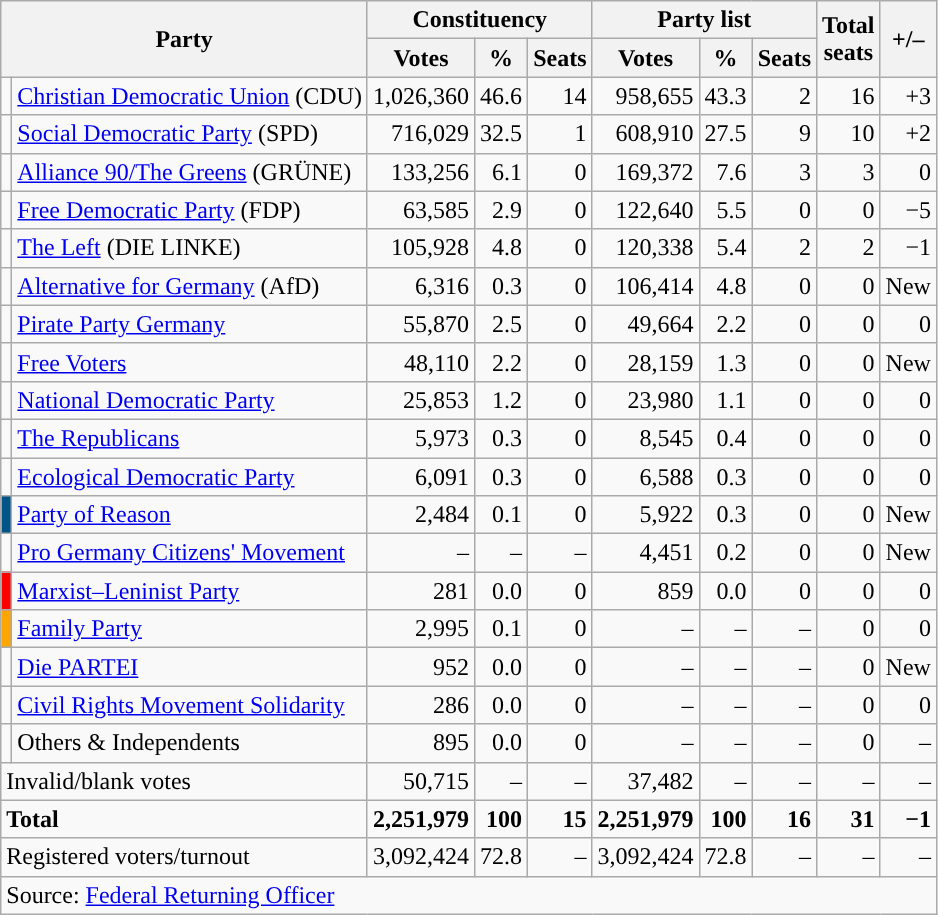<table class="wikitable" style="text-align:right">
<tr>
<th colspan="2" rowspan="2">Party</th>
<th colspan="3">Constituency</th>
<th colspan="3">Party list</th>
<th rowspan="2">Total<br>seats</th>
<th rowspan="2">+/–</th>
</tr>
<tr>
<th>Votes</th>
<th>%</th>
<th>Seats</th>
<th>Votes</th>
<th>%</th>
<th>Seats</th>
</tr>
<tr>
<td></td>
<td align="left"><a href='#'>Christian Democratic Union</a> (CDU)</td>
<td>1,026,360</td>
<td>46.6</td>
<td>14</td>
<td>958,655</td>
<td>43.3</td>
<td>2</td>
<td>16</td>
<td>+3</td>
</tr>
<tr>
<td></td>
<td align="left"><a href='#'>Social Democratic Party</a> (SPD)</td>
<td>716,029</td>
<td>32.5</td>
<td>1</td>
<td>608,910</td>
<td>27.5</td>
<td>9</td>
<td>10</td>
<td>+2</td>
</tr>
<tr>
<td></td>
<td align="left"><a href='#'>Alliance 90/The Greens</a> (GRÜNE)</td>
<td>133,256</td>
<td>6.1</td>
<td>0</td>
<td>169,372</td>
<td>7.6</td>
<td>3</td>
<td>3</td>
<td>0</td>
</tr>
<tr>
<td></td>
<td align="left"><a href='#'>Free Democratic Party</a> (FDP)</td>
<td>63,585</td>
<td>2.9</td>
<td>0</td>
<td>122,640</td>
<td>5.5</td>
<td>0</td>
<td>0</td>
<td>−5</td>
</tr>
<tr>
<td></td>
<td align="left"><a href='#'>The Left</a> (DIE LINKE)</td>
<td>105,928</td>
<td>4.8</td>
<td>0</td>
<td>120,338</td>
<td>5.4</td>
<td>2</td>
<td>2</td>
<td>−1</td>
</tr>
<tr>
<td></td>
<td align="left"><a href='#'>Alternative for Germany</a> (AfD)</td>
<td>6,316</td>
<td>0.3</td>
<td>0</td>
<td>106,414</td>
<td>4.8</td>
<td>0</td>
<td>0</td>
<td>New</td>
</tr>
<tr>
<td style="background-color:"></td>
<td align="left"><a href='#'>Pirate Party Germany</a></td>
<td>55,870</td>
<td>2.5</td>
<td>0</td>
<td>49,664</td>
<td>2.2</td>
<td>0</td>
<td>0</td>
<td>0</td>
</tr>
<tr>
<td style="background-color:"></td>
<td align="left"><a href='#'>Free Voters</a></td>
<td>48,110</td>
<td>2.2</td>
<td>0</td>
<td>28,159</td>
<td>1.3</td>
<td>0</td>
<td>0</td>
<td>New</td>
</tr>
<tr>
<td style="background-color:"></td>
<td align="left"><a href='#'>National Democratic Party</a></td>
<td>25,853</td>
<td>1.2</td>
<td>0</td>
<td>23,980</td>
<td>1.1</td>
<td>0</td>
<td>0</td>
<td>0</td>
</tr>
<tr>
<td style="background-color:"></td>
<td align="left"><a href='#'>The Republicans</a></td>
<td>5,973</td>
<td>0.3</td>
<td>0</td>
<td>8,545</td>
<td>0.4</td>
<td>0</td>
<td>0</td>
<td>0</td>
</tr>
<tr>
<td style="background-color:"></td>
<td align="left"><a href='#'>Ecological Democratic Party</a></td>
<td>6,091</td>
<td>0.3</td>
<td>0</td>
<td>6,588</td>
<td>0.3</td>
<td>0</td>
<td>0</td>
<td>0</td>
</tr>
<tr>
<td style="background-color:#005488"></td>
<td align="left"><a href='#'>Party of Reason</a></td>
<td>2,484</td>
<td>0.1</td>
<td>0</td>
<td>5,922</td>
<td>0.3</td>
<td>0</td>
<td>0</td>
<td>New</td>
</tr>
<tr>
<td></td>
<td align="left"><a href='#'>Pro Germany Citizens' Movement</a></td>
<td>–</td>
<td>–</td>
<td>–</td>
<td>4,451</td>
<td>0.2</td>
<td>0</td>
<td>0</td>
<td>New</td>
</tr>
<tr>
<td style="background-color:red"></td>
<td align="left"><a href='#'>Marxist–Leninist Party</a></td>
<td>281</td>
<td>0.0</td>
<td>0</td>
<td>859</td>
<td>0.0</td>
<td>0</td>
<td>0</td>
<td>0</td>
</tr>
<tr>
<td style="background-color:#FFA500"></td>
<td align="left"><a href='#'>Family Party</a></td>
<td>2,995</td>
<td>0.1</td>
<td>0</td>
<td>–</td>
<td>–</td>
<td>–</td>
<td>0</td>
<td>0</td>
</tr>
<tr>
<td style="background-color:"></td>
<td align="left"><a href='#'>Die PARTEI</a></td>
<td>952</td>
<td>0.0</td>
<td>0</td>
<td>–</td>
<td>–</td>
<td>–</td>
<td>0</td>
<td>New</td>
</tr>
<tr>
<td></td>
<td align="left"><a href='#'>Civil Rights Movement Solidarity</a></td>
<td>286</td>
<td>0.0</td>
<td>0</td>
<td>–</td>
<td>–</td>
<td>–</td>
<td>0</td>
<td>0</td>
</tr>
<tr>
<td></td>
<td align="left">Others & Independents</td>
<td>895</td>
<td>0.0</td>
<td>0</td>
<td>–</td>
<td>–</td>
<td>–</td>
<td>0</td>
<td>–</td>
</tr>
<tr>
<td colspan="2" align="left">Invalid/blank votes</td>
<td>50,715</td>
<td>–</td>
<td>–</td>
<td>37,482</td>
<td>–</td>
<td>–</td>
<td>–</td>
<td>–</td>
</tr>
<tr>
<td colspan="2" align="left"><strong>Total</strong></td>
<td><strong>2,251,979</strong></td>
<td><strong>100</strong></td>
<td><strong>15</strong></td>
<td><strong>2,251,979</strong></td>
<td><strong>100</strong></td>
<td><strong>16</strong></td>
<td><strong>31</strong></td>
<td><strong>−1</strong></td>
</tr>
<tr>
<td colspan="2" align="left">Registered voters/turnout</td>
<td>3,092,424</td>
<td>72.8</td>
<td>–</td>
<td>3,092,424</td>
<td>72.8</td>
<td>–</td>
<td>–</td>
<td>–</td>
</tr>
<tr>
<td colspan="10" align="left">Source: <a href='#'>Federal Returning Officer</a></td>
</tr>
</table>
